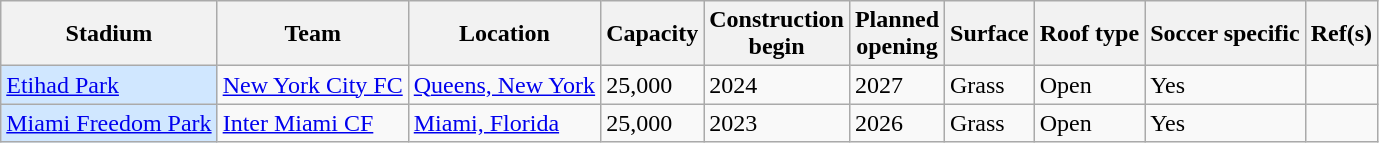<table class="wikitable sortable">
<tr>
<th>Stadium</th>
<th>Team</th>
<th>Location</th>
<th>Capacity</th>
<th>Construction<br>begin</th>
<th>Planned<br>opening</th>
<th>Surface</th>
<th>Roof type</th>
<th>Soccer specific</th>
<th class=unsortable>Ref(s)</th>
</tr>
<tr>
<td bgcolor="#d0e7ff"><a href='#'>Etihad Park</a></td>
<td><a href='#'>New York City FC</a></td>
<td><a href='#'>Queens, New York</a></td>
<td>25,000</td>
<td>2024</td>
<td>2027</td>
<td>Grass</td>
<td>Open</td>
<td>Yes</td>
<td align=center></td>
</tr>
<tr>
<td bgcolor="#d0e7ff"><a href='#'>Miami Freedom Park</a></td>
<td><a href='#'>Inter Miami CF</a></td>
<td><a href='#'>Miami, Florida</a></td>
<td>25,000</td>
<td>2023</td>
<td>2026</td>
<td>Grass</td>
<td>Open</td>
<td>Yes</td>
<td align=center></td>
</tr>
</table>
